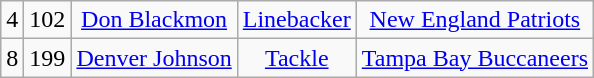<table class="wikitable" style="text-align:center">
<tr>
<td>4</td>
<td>102</td>
<td><a href='#'>Don Blackmon</a></td>
<td><a href='#'>Linebacker</a></td>
<td><a href='#'>New England Patriots</a></td>
</tr>
<tr>
<td>8</td>
<td>199</td>
<td><a href='#'>Denver Johnson</a></td>
<td><a href='#'>Tackle</a></td>
<td><a href='#'>Tampa Bay Buccaneers</a></td>
</tr>
</table>
